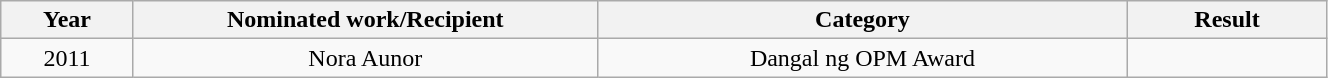<table width="70%" class="wikitable sortable">
<tr>
<th width="10%">Year</th>
<th width="35%">Nominated work/Recipient</th>
<th width="40%">Category</th>
<th width="15%">Result</th>
</tr>
<tr>
<td align="center">2011</td>
<td align="center">Nora Aunor</td>
<td align="center">Dangal ng OPM Award</td>
<td></td>
</tr>
</table>
